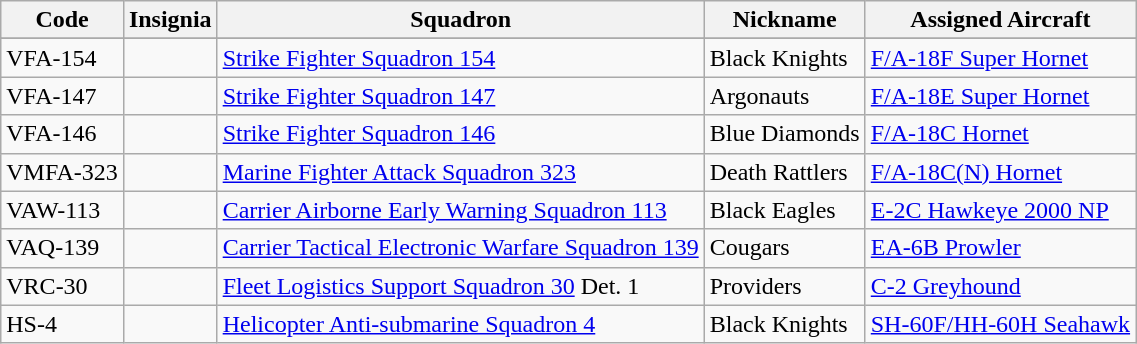<table class="wikitable sortable">
<tr ">
<th>Code</th>
<th>Insignia</th>
<th>Squadron</th>
<th>Nickname</th>
<th>Assigned Aircraft</th>
</tr>
<tr>
</tr>
<tr>
<td>VFA-154</td>
<td></td>
<td><a href='#'>Strike Fighter Squadron 154</a></td>
<td>Black Knights</td>
<td><a href='#'>F/A-18F Super Hornet</a></td>
</tr>
<tr>
<td>VFA-147</td>
<td></td>
<td><a href='#'>Strike Fighter Squadron 147</a></td>
<td>Argonauts</td>
<td><a href='#'>F/A-18E Super Hornet</a></td>
</tr>
<tr>
<td>VFA-146</td>
<td></td>
<td><a href='#'>Strike Fighter Squadron 146</a></td>
<td>Blue Diamonds</td>
<td><a href='#'>F/A-18C Hornet</a></td>
</tr>
<tr>
<td>VMFA-323</td>
<td></td>
<td><a href='#'>Marine Fighter Attack Squadron 323</a></td>
<td>Death Rattlers</td>
<td><a href='#'>F/A-18C(N) Hornet</a></td>
</tr>
<tr>
<td>VAW-113</td>
<td></td>
<td><a href='#'>Carrier Airborne Early Warning Squadron 113</a></td>
<td>Black Eagles</td>
<td><a href='#'>E-2C Hawkeye 2000 NP</a></td>
</tr>
<tr>
<td>VAQ-139</td>
<td VAQ-139></td>
<td><a href='#'>Carrier Tactical Electronic Warfare Squadron 139</a></td>
<td>Cougars</td>
<td><a href='#'>EA-6B Prowler</a></td>
</tr>
<tr>
<td>VRC-30</td>
<td></td>
<td><a href='#'>Fleet Logistics Support Squadron 30</a> Det. 1</td>
<td>Providers</td>
<td><a href='#'>C-2 Greyhound</a></td>
</tr>
<tr>
<td>HS-4</td>
<td></td>
<td><a href='#'>Helicopter Anti-submarine Squadron 4</a></td>
<td>Black Knights</td>
<td><a href='#'>SH-60F/HH-60H Seahawk</a></td>
</tr>
</table>
